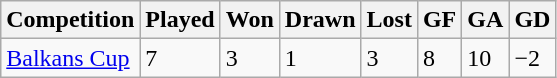<table class="wikitable">
<tr>
<th>Competition</th>
<th>Played</th>
<th>Won</th>
<th>Drawn</th>
<th>Lost</th>
<th>GF</th>
<th>GA</th>
<th>GD</th>
</tr>
<tr>
<td><a href='#'>Balkans Cup</a></td>
<td>7</td>
<td>3</td>
<td>1</td>
<td>3</td>
<td>8</td>
<td>10</td>
<td>−2</td>
</tr>
</table>
